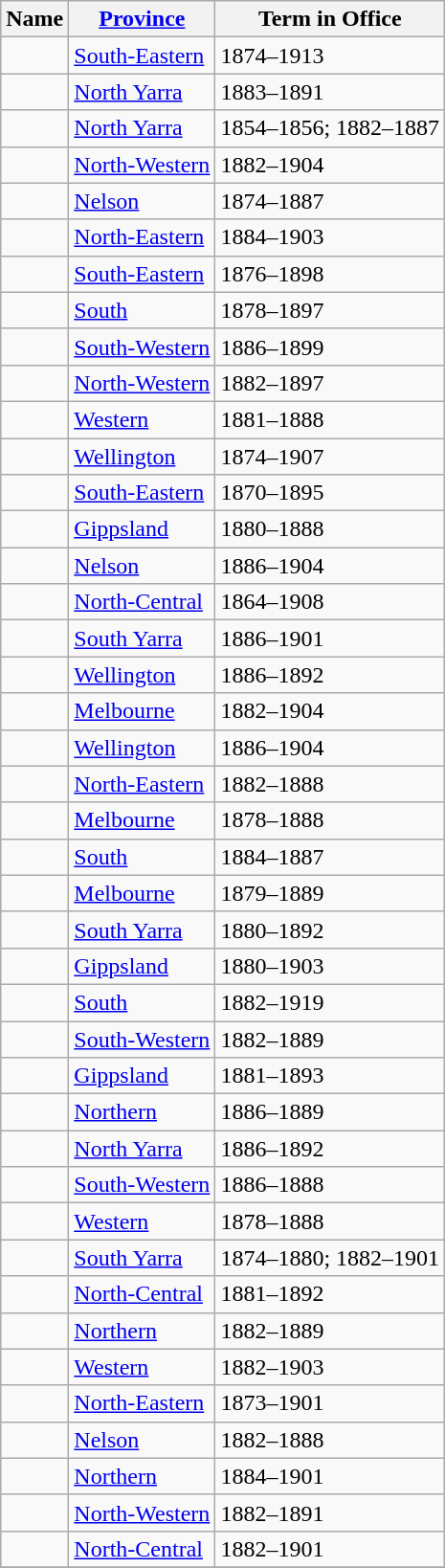<table class="wikitable sortable">
<tr>
<th>Name</th>
<th><a href='#'>Province</a></th>
<th>Term in Office</th>
</tr>
<tr>
<td></td>
<td><a href='#'>South-Eastern</a></td>
<td>1874–1913</td>
</tr>
<tr>
<td></td>
<td><a href='#'>North Yarra</a></td>
<td>1883–1891</td>
</tr>
<tr>
<td> </td>
<td><a href='#'>North Yarra</a></td>
<td>1854–1856; 1882–1887</td>
</tr>
<tr>
<td></td>
<td><a href='#'>North-Western</a></td>
<td>1882–1904</td>
</tr>
<tr>
<td> </td>
<td><a href='#'>Nelson</a></td>
<td>1874–1887</td>
</tr>
<tr>
<td></td>
<td><a href='#'>North-Eastern</a></td>
<td>1884–1903</td>
</tr>
<tr>
<td></td>
<td><a href='#'>South-Eastern</a></td>
<td>1876–1898</td>
</tr>
<tr>
<td></td>
<td><a href='#'>South</a></td>
<td>1878–1897</td>
</tr>
<tr>
<td></td>
<td><a href='#'>South-Western</a></td>
<td>1886–1899</td>
</tr>
<tr>
<td></td>
<td><a href='#'>North-Western</a></td>
<td>1882–1897</td>
</tr>
<tr>
<td></td>
<td><a href='#'>Western</a></td>
<td>1881–1888</td>
</tr>
<tr>
<td></td>
<td><a href='#'>Wellington</a></td>
<td>1874–1907</td>
</tr>
<tr>
<td></td>
<td><a href='#'>South-Eastern</a></td>
<td>1870–1895</td>
</tr>
<tr>
<td></td>
<td><a href='#'>Gippsland</a></td>
<td>1880–1888</td>
</tr>
<tr>
<td></td>
<td><a href='#'>Nelson</a></td>
<td>1886–1904</td>
</tr>
<tr>
<td></td>
<td><a href='#'>North-Central</a></td>
<td>1864–1908</td>
</tr>
<tr>
<td></td>
<td><a href='#'>South Yarra</a></td>
<td>1886–1901</td>
</tr>
<tr>
<td></td>
<td><a href='#'>Wellington</a></td>
<td>1886–1892</td>
</tr>
<tr>
<td></td>
<td><a href='#'>Melbourne</a></td>
<td>1882–1904</td>
</tr>
<tr>
<td></td>
<td><a href='#'>Wellington</a></td>
<td>1886–1904</td>
</tr>
<tr>
<td></td>
<td><a href='#'>North-Eastern</a></td>
<td>1882–1888</td>
</tr>
<tr>
<td></td>
<td><a href='#'>Melbourne</a></td>
<td>1878–1888</td>
</tr>
<tr>
<td> </td>
<td><a href='#'>South</a></td>
<td>1884–1887</td>
</tr>
<tr>
<td></td>
<td><a href='#'>Melbourne</a></td>
<td>1879–1889</td>
</tr>
<tr>
<td></td>
<td><a href='#'>South Yarra</a></td>
<td>1880–1892</td>
</tr>
<tr>
<td></td>
<td><a href='#'>Gippsland</a></td>
<td>1880–1903</td>
</tr>
<tr>
<td></td>
<td><a href='#'>South</a></td>
<td>1882–1919</td>
</tr>
<tr>
<td></td>
<td><a href='#'>South-Western</a></td>
<td>1882–1889</td>
</tr>
<tr>
<td></td>
<td><a href='#'>Gippsland</a></td>
<td>1881–1893</td>
</tr>
<tr>
<td></td>
<td><a href='#'>Northern</a></td>
<td>1886–1889</td>
</tr>
<tr>
<td></td>
<td><a href='#'>North Yarra</a></td>
<td>1886–1892</td>
</tr>
<tr>
<td></td>
<td><a href='#'>South-Western</a></td>
<td>1886–1888</td>
</tr>
<tr>
<td></td>
<td><a href='#'>Western</a></td>
<td>1878–1888</td>
</tr>
<tr>
<td></td>
<td><a href='#'>South Yarra</a></td>
<td>1874–1880; 1882–1901</td>
</tr>
<tr>
<td></td>
<td><a href='#'>North-Central</a></td>
<td>1881–1892</td>
</tr>
<tr>
<td></td>
<td><a href='#'>Northern</a></td>
<td>1882–1889</td>
</tr>
<tr>
<td></td>
<td><a href='#'>Western</a></td>
<td>1882–1903</td>
</tr>
<tr>
<td></td>
<td><a href='#'>North-Eastern</a></td>
<td>1873–1901</td>
</tr>
<tr>
<td></td>
<td><a href='#'>Nelson</a></td>
<td>1882–1888</td>
</tr>
<tr>
<td></td>
<td><a href='#'>Northern</a></td>
<td>1884–1901</td>
</tr>
<tr>
<td></td>
<td><a href='#'>North-Western</a></td>
<td>1882–1891</td>
</tr>
<tr>
<td></td>
<td><a href='#'>North-Central</a></td>
<td>1882–1901</td>
</tr>
<tr>
</tr>
</table>
